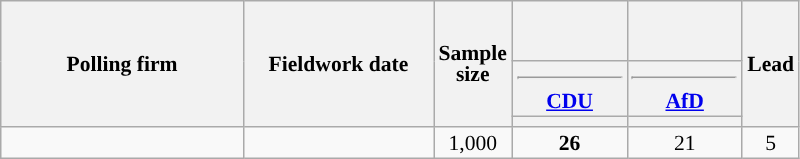<table class="wikitable sortable" style="text-align:center;font-size:90%;line-height:14px;">
<tr style="height:40px;">
<th style="width:155px;" rowspan="3">Polling firm</th>
<th style="width:120px;" rowspan="3">Fieldwork date</th>
<th style="width:35px;" rowspan="3">Sample<br>size</th>
<th class="unsortable" style="width:70px;"></th>
<th class="unsortable" style="width:70px;"></th>
<th style="width:30px;" rowspan="3">Lead</th>
</tr>
<tr>
<th class="unsortable" style="width:40px;"><hr><a href='#'>CDU</a></th>
<th class="unsortable" style="width:40px;"><hr><a href='#'>AfD</a></th>
</tr>
<tr>
<th style="background:"></th>
<th style="background:"></th>
</tr>
<tr>
<td></td>
<td></td>
<td>1,000</td>
<td><strong>26</strong></td>
<td>21</td>
<td style="background:">5</td>
</tr>
</table>
